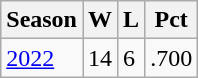<table class="wikitable">
<tr>
<th>Season</th>
<th>W</th>
<th>L</th>
<th>Pct</th>
</tr>
<tr>
<td><a href='#'>2022</a></td>
<td>14</td>
<td>6</td>
<td>.700</td>
</tr>
</table>
